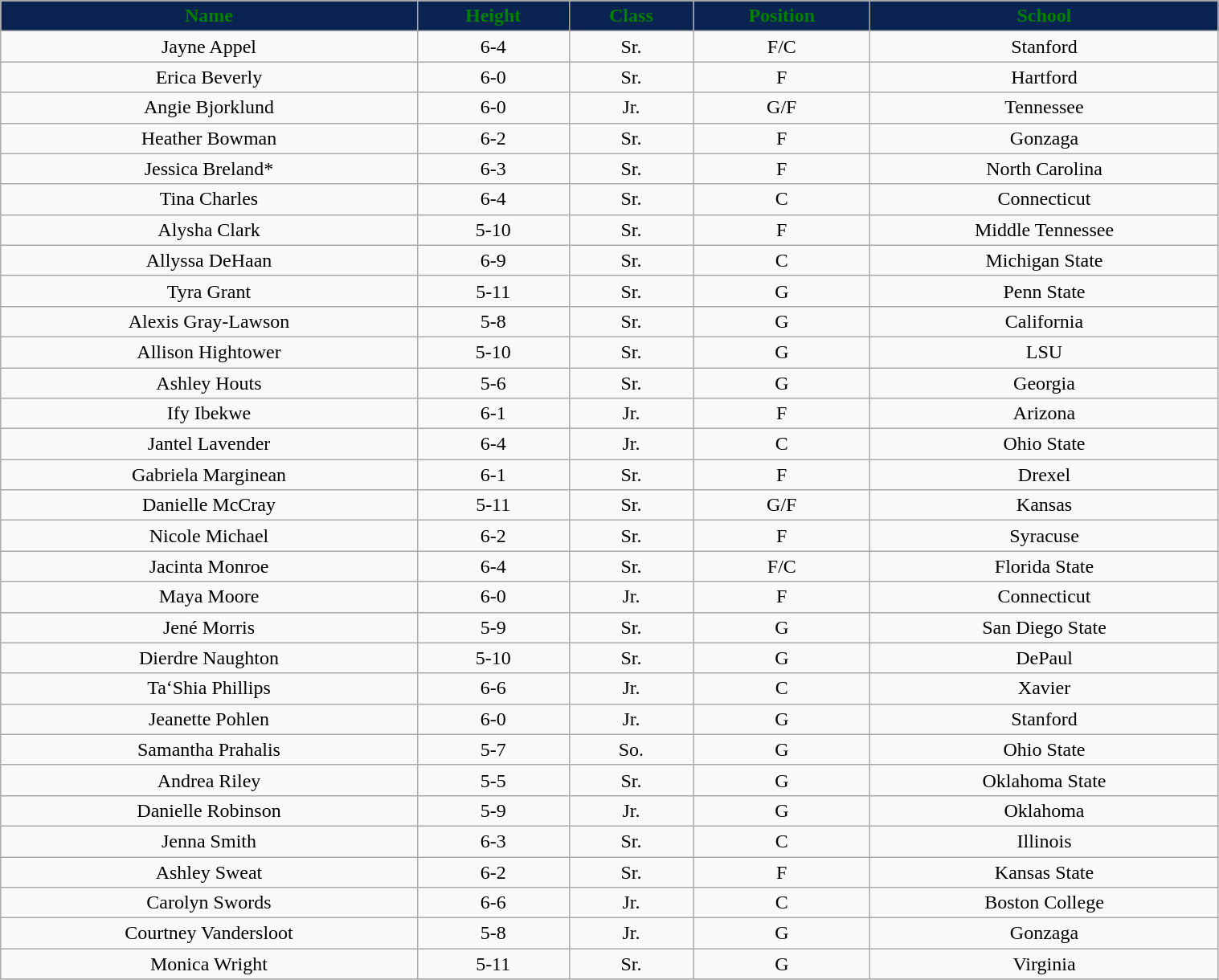<table class="wikitable" width="80%">
<tr align="center"  style="background:#0a2351;color:green;">
<td><strong>Name</strong></td>
<td><strong>Height</strong></td>
<td><strong>Class</strong></td>
<td><strong>Position</strong></td>
<td><strong>School</strong></td>
</tr>
<tr align="center" bgcolor="">
<td>Jayne Appel</td>
<td>6-4</td>
<td>Sr.</td>
<td>F/C</td>
<td>Stanford</td>
</tr>
<tr align="center" bgcolor="">
<td>Erica Beverly</td>
<td>6-0</td>
<td>Sr.</td>
<td>F</td>
<td>Hartford</td>
</tr>
<tr align="center" bgcolor="">
<td>Angie Bjorklund</td>
<td>6-0</td>
<td>Jr.</td>
<td>G/F</td>
<td>Tennessee</td>
</tr>
<tr align="center" bgcolor="">
<td>Heather Bowman</td>
<td>6-2</td>
<td>Sr.</td>
<td>F</td>
<td>Gonzaga</td>
</tr>
<tr align="center" bgcolor="">
<td>Jessica Breland*</td>
<td>6-3</td>
<td>Sr.</td>
<td>F</td>
<td>North Carolina</td>
</tr>
<tr align="center" bgcolor="">
<td>Tina Charles</td>
<td>6-4</td>
<td>Sr.</td>
<td>C</td>
<td>Connecticut</td>
</tr>
<tr align="center" bgcolor="">
<td>Alysha Clark</td>
<td>5-10</td>
<td>Sr.</td>
<td>F</td>
<td>Middle Tennessee</td>
</tr>
<tr align="center" bgcolor="">
<td>Allyssa DeHaan</td>
<td>6-9</td>
<td>Sr.</td>
<td>C</td>
<td>Michigan State</td>
</tr>
<tr align="center" bgcolor="">
<td>Tyra Grant</td>
<td>5-11</td>
<td>Sr.</td>
<td>G</td>
<td>Penn State</td>
</tr>
<tr align="center" bgcolor="">
<td>Alexis Gray-Lawson</td>
<td>5-8</td>
<td>Sr.</td>
<td>G</td>
<td>California</td>
</tr>
<tr align="center" bgcolor="">
<td>Allison Hightower</td>
<td>5-10</td>
<td>Sr.</td>
<td>G</td>
<td>LSU</td>
</tr>
<tr align="center" bgcolor="">
<td>Ashley Houts</td>
<td>5-6</td>
<td>Sr.</td>
<td>G</td>
<td>Georgia</td>
</tr>
<tr align="center" bgcolor="">
<td>Ify Ibekwe</td>
<td>6-1</td>
<td>Jr.</td>
<td>F</td>
<td>Arizona</td>
</tr>
<tr align="center" bgcolor="">
<td>Jantel Lavender</td>
<td>6-4</td>
<td>Jr.</td>
<td>C</td>
<td>Ohio State</td>
</tr>
<tr align="center" bgcolor="">
<td>Gabriela Marginean</td>
<td>6-1</td>
<td>Sr.</td>
<td>F</td>
<td>Drexel</td>
</tr>
<tr align="center" bgcolor="">
<td>Danielle McCray</td>
<td>5-11</td>
<td>Sr.</td>
<td>G/F</td>
<td>Kansas</td>
</tr>
<tr align="center" bgcolor="">
<td>Nicole Michael</td>
<td>6-2</td>
<td>Sr.</td>
<td>F</td>
<td>Syracuse</td>
</tr>
<tr align="center" bgcolor="">
<td>Jacinta Monroe</td>
<td>6-4</td>
<td>Sr.</td>
<td>F/C</td>
<td>Florida State</td>
</tr>
<tr align="center" bgcolor="">
<td>Maya Moore</td>
<td>6-0</td>
<td>Jr.</td>
<td>F</td>
<td>Connecticut</td>
</tr>
<tr align="center" bgcolor="">
<td>Jené Morris</td>
<td>5-9</td>
<td>Sr.</td>
<td>G</td>
<td>San Diego State</td>
</tr>
<tr align="center" bgcolor="">
<td>Dierdre Naughton</td>
<td>5-10</td>
<td>Sr.</td>
<td>G</td>
<td>DePaul</td>
</tr>
<tr align="center" bgcolor="">
<td>Ta‘Shia Phillips</td>
<td>6-6</td>
<td>Jr.</td>
<td>C</td>
<td>Xavier</td>
</tr>
<tr align="center" bgcolor="">
<td>Jeanette Pohlen</td>
<td>6-0</td>
<td>Jr.</td>
<td>G</td>
<td>Stanford</td>
</tr>
<tr align="center" bgcolor="">
<td>Samantha Prahalis</td>
<td>5-7</td>
<td>So.</td>
<td>G</td>
<td>Ohio State</td>
</tr>
<tr align="center" bgcolor="">
<td>Andrea Riley</td>
<td>5-5</td>
<td>Sr.</td>
<td>G</td>
<td>Oklahoma State</td>
</tr>
<tr align="center" bgcolor="">
<td>Danielle Robinson</td>
<td>5-9</td>
<td>Jr.</td>
<td>G</td>
<td>Oklahoma</td>
</tr>
<tr align="center" bgcolor="">
<td>Jenna Smith</td>
<td>6-3</td>
<td>Sr.</td>
<td>C</td>
<td>Illinois</td>
</tr>
<tr align="center" bgcolor="">
<td>Ashley Sweat</td>
<td>6-2</td>
<td>Sr.</td>
<td>F</td>
<td>Kansas State</td>
</tr>
<tr align="center" bgcolor="">
<td>Carolyn Swords</td>
<td>6-6</td>
<td>Jr.</td>
<td>C</td>
<td>Boston College</td>
</tr>
<tr align="center" bgcolor="">
<td>Courtney Vandersloot</td>
<td>5-8</td>
<td>Jr.</td>
<td>G</td>
<td>Gonzaga</td>
</tr>
<tr align="center" bgcolor="">
<td>Monica Wright</td>
<td>5-11</td>
<td>Sr.</td>
<td>G</td>
<td>Virginia</td>
</tr>
<tr align="center" bgcolor="">
</tr>
</table>
